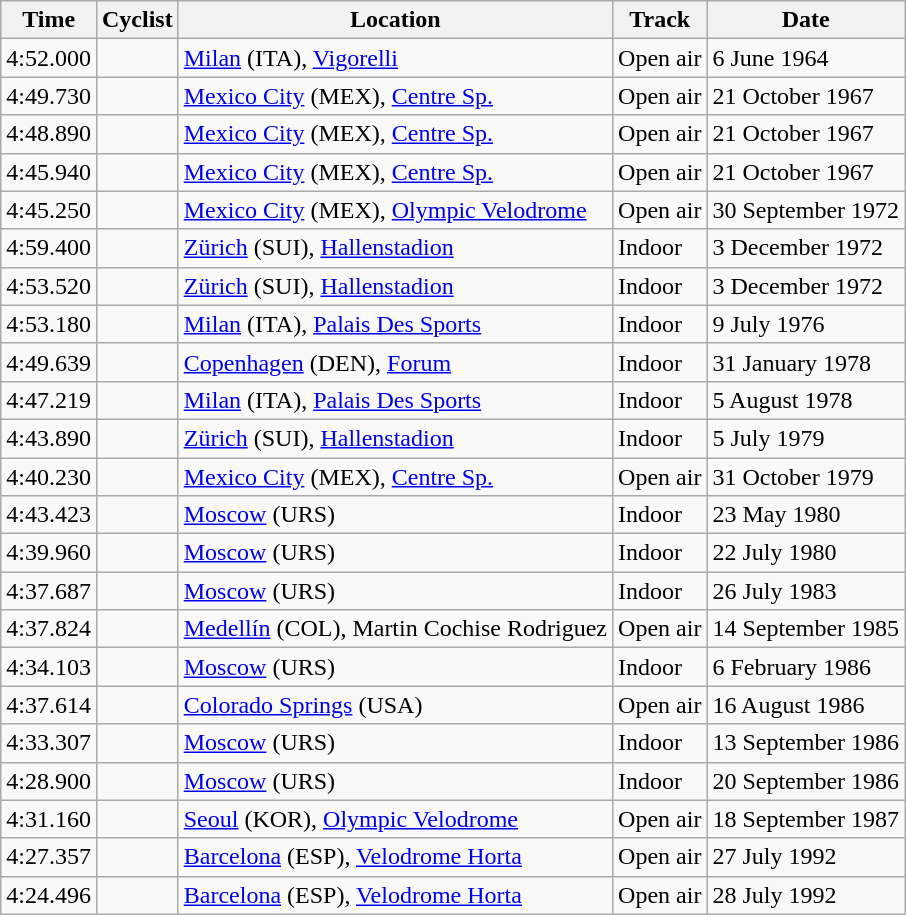<table class="wikitable">
<tr align="left">
<th>Time</th>
<th>Cyclist</th>
<th>Location</th>
<th>Track</th>
<th>Date</th>
</tr>
<tr>
<td>4:52.000</td>
<td></td>
<td><a href='#'>Milan</a> (ITA), <a href='#'>Vigorelli</a></td>
<td>Open air</td>
<td>6 June 1964</td>
</tr>
<tr>
<td>4:49.730</td>
<td></td>
<td><a href='#'>Mexico City</a> (MEX), <a href='#'>Centre Sp.</a></td>
<td>Open air</td>
<td>21 October 1967</td>
</tr>
<tr>
<td>4:48.890</td>
<td></td>
<td><a href='#'>Mexico City</a> (MEX), <a href='#'>Centre Sp.</a></td>
<td>Open air</td>
<td>21 October 1967</td>
</tr>
<tr>
<td>4:45.940</td>
<td></td>
<td><a href='#'>Mexico City</a> (MEX), <a href='#'>Centre Sp.</a></td>
<td>Open air</td>
<td>21 October 1967</td>
</tr>
<tr>
<td>4:45.250</td>
<td></td>
<td><a href='#'>Mexico City</a> (MEX), <a href='#'>Olympic Velodrome</a></td>
<td>Open air</td>
<td>30 September 1972</td>
</tr>
<tr>
<td>4:59.400</td>
<td></td>
<td><a href='#'>Zürich</a> (SUI), <a href='#'>Hallenstadion</a></td>
<td>Indoor</td>
<td>3 December 1972</td>
</tr>
<tr>
<td>4:53.520</td>
<td></td>
<td><a href='#'>Zürich</a> (SUI), <a href='#'>Hallenstadion</a></td>
<td>Indoor</td>
<td>3 December 1972</td>
</tr>
<tr>
<td>4:53.180</td>
<td></td>
<td><a href='#'>Milan</a> (ITA), <a href='#'>Palais Des Sports</a></td>
<td>Indoor</td>
<td>9 July 1976</td>
</tr>
<tr>
<td>4:49.639</td>
<td></td>
<td><a href='#'>Copenhagen</a> (DEN), <a href='#'>Forum</a></td>
<td>Indoor</td>
<td>31 January 1978</td>
</tr>
<tr>
<td>4:47.219</td>
<td></td>
<td><a href='#'>Milan</a> (ITA), <a href='#'>Palais Des Sports</a></td>
<td>Indoor</td>
<td>5 August 1978</td>
</tr>
<tr>
<td>4:43.890</td>
<td></td>
<td><a href='#'>Zürich</a> (SUI), <a href='#'>Hallenstadion</a></td>
<td>Indoor</td>
<td>5 July 1979</td>
</tr>
<tr>
<td>4:40.230</td>
<td></td>
<td><a href='#'>Mexico City</a> (MEX), <a href='#'>Centre Sp.</a></td>
<td>Open air</td>
<td>31 October 1979</td>
</tr>
<tr>
<td>4:43.423</td>
<td></td>
<td><a href='#'>Moscow</a> (URS)</td>
<td>Indoor</td>
<td>23 May 1980</td>
</tr>
<tr>
<td>4:39.960</td>
<td></td>
<td><a href='#'>Moscow</a> (URS)</td>
<td>Indoor</td>
<td>22 July 1980</td>
</tr>
<tr>
<td>4:37.687</td>
<td></td>
<td><a href='#'>Moscow</a> (URS)</td>
<td>Indoor</td>
<td>26 July 1983</td>
</tr>
<tr>
<td>4:37.824</td>
<td></td>
<td><a href='#'>Medellín</a> (COL), Martin Cochise Rodriguez</td>
<td>Open air</td>
<td>14 September 1985</td>
</tr>
<tr>
<td>4:34.103</td>
<td></td>
<td><a href='#'>Moscow</a> (URS)</td>
<td>Indoor</td>
<td>6 February 1986</td>
</tr>
<tr>
<td>4:37.614</td>
<td></td>
<td><a href='#'>Colorado Springs</a> (USA)</td>
<td>Open air</td>
<td>16 August 1986</td>
</tr>
<tr>
<td>4:33.307</td>
<td></td>
<td><a href='#'>Moscow</a> (URS)</td>
<td>Indoor</td>
<td>13 September 1986</td>
</tr>
<tr>
<td>4:28.900</td>
<td></td>
<td><a href='#'>Moscow</a> (URS)</td>
<td>Indoor</td>
<td>20 September 1986</td>
</tr>
<tr>
<td>4:31.160</td>
<td></td>
<td><a href='#'>Seoul</a> (KOR), <a href='#'>Olympic Velodrome</a></td>
<td>Open air</td>
<td>18 September 1987</td>
</tr>
<tr>
<td>4:27.357</td>
<td></td>
<td><a href='#'>Barcelona</a> (ESP), <a href='#'>Velodrome Horta</a></td>
<td>Open air</td>
<td>27 July 1992</td>
</tr>
<tr>
<td>4:24.496</td>
<td></td>
<td><a href='#'>Barcelona</a> (ESP), <a href='#'>Velodrome Horta</a></td>
<td>Open air</td>
<td>28 July 1992</td>
</tr>
</table>
